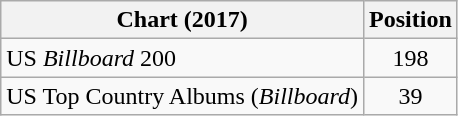<table class="wikitable sortable">
<tr>
<th>Chart (2017)</th>
<th>Position</th>
</tr>
<tr>
<td>US <em>Billboard</em> 200</td>
<td style="text-align:center;">198</td>
</tr>
<tr>
<td>US Top Country Albums (<em>Billboard</em>)</td>
<td style="text-align:center;">39</td>
</tr>
</table>
